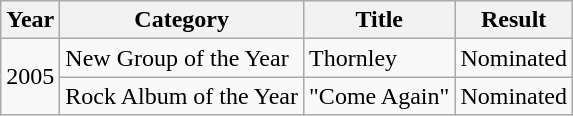<table class="wikitable">
<tr>
<th>Year</th>
<th>Category</th>
<th>Title</th>
<th>Result</th>
</tr>
<tr>
<td rowspan="2">2005</td>
<td>New Group of the Year</td>
<td>Thornley</td>
<td>Nominated</td>
</tr>
<tr>
<td>Rock Album of the Year</td>
<td>"Come Again"</td>
<td>Nominated</td>
</tr>
</table>
